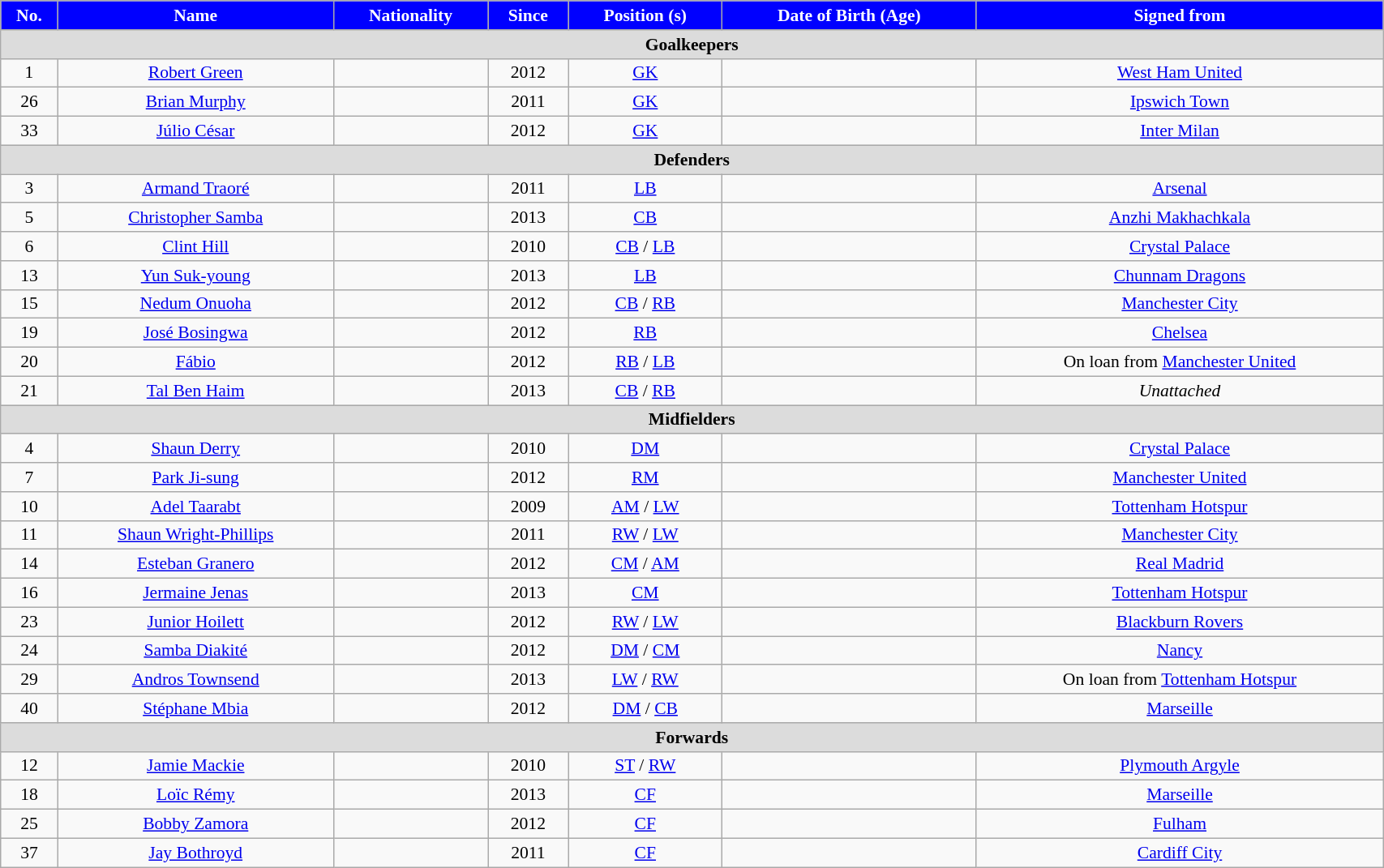<table class="wikitable" style="text-align:center; font-size:90%; width:90%;">
<tr>
<th style="background:#0000FF; color:white; text-align:center;">No.</th>
<th style="background:#0000FF; color:white; text-align:center;">Name</th>
<th style="background:#0000FF; color:white; text-align:center;">Nationality</th>
<th style="background:#0000FF; color:white; text-align:center;">Since</th>
<th style="background:#0000FF; color:white; text-align:center;">Position (s)</th>
<th style="background:#0000FF; color:white; text-align:center;">Date of Birth (Age)</th>
<th style="background:#0000FF; color:white; text-align:center;">Signed from</th>
</tr>
<tr>
<th colspan="7" style="background:#dcdcdc; text-align:center;">Goalkeepers</th>
</tr>
<tr>
<td>1</td>
<td><a href='#'>Robert Green</a></td>
<td></td>
<td>2012</td>
<td><a href='#'>GK</a></td>
<td></td>
<td> <a href='#'>West Ham United</a></td>
</tr>
<tr>
<td>26</td>
<td><a href='#'>Brian Murphy</a></td>
<td></td>
<td>2011</td>
<td><a href='#'>GK</a></td>
<td></td>
<td> <a href='#'>Ipswich Town</a></td>
</tr>
<tr>
<td>33</td>
<td><a href='#'>Júlio César</a></td>
<td></td>
<td>2012</td>
<td><a href='#'>GK</a></td>
<td></td>
<td> <a href='#'>Inter Milan</a></td>
</tr>
<tr>
<th colspan="7" style="background:#dcdcdc; text-align:center;">Defenders</th>
</tr>
<tr>
<td>3</td>
<td><a href='#'>Armand Traoré</a></td>
<td></td>
<td>2011</td>
<td><a href='#'>LB</a></td>
<td></td>
<td> <a href='#'>Arsenal</a></td>
</tr>
<tr>
<td>5</td>
<td><a href='#'>Christopher Samba</a></td>
<td></td>
<td>2013</td>
<td><a href='#'>CB</a></td>
<td></td>
<td> <a href='#'>Anzhi Makhachkala</a></td>
</tr>
<tr>
<td>6</td>
<td><a href='#'>Clint Hill</a></td>
<td></td>
<td>2010</td>
<td><a href='#'>CB</a> / <a href='#'>LB</a></td>
<td></td>
<td> <a href='#'>Crystal Palace</a></td>
</tr>
<tr>
<td>13</td>
<td><a href='#'>Yun Suk-young</a></td>
<td></td>
<td>2013</td>
<td><a href='#'>LB</a></td>
<td></td>
<td> <a href='#'>Chunnam Dragons</a></td>
</tr>
<tr>
<td>15</td>
<td><a href='#'>Nedum Onuoha</a></td>
<td></td>
<td>2012</td>
<td><a href='#'>CB</a> / <a href='#'>RB</a></td>
<td></td>
<td> <a href='#'>Manchester City</a></td>
</tr>
<tr>
<td>19</td>
<td><a href='#'>José Bosingwa</a></td>
<td></td>
<td>2012</td>
<td><a href='#'>RB</a></td>
<td></td>
<td> <a href='#'>Chelsea</a></td>
</tr>
<tr>
<td>20</td>
<td><a href='#'>Fábio</a></td>
<td></td>
<td>2012</td>
<td><a href='#'>RB</a> / <a href='#'>LB</a></td>
<td></td>
<td>On loan from  <a href='#'>Manchester United</a></td>
</tr>
<tr>
<td>21</td>
<td><a href='#'>Tal Ben Haim</a></td>
<td></td>
<td>2013</td>
<td><a href='#'>CB</a> / <a href='#'>RB</a></td>
<td></td>
<td><em>Unattached</em></td>
</tr>
<tr>
<th colspan="7" style="background:#dcdcdc; text-align:center;">Midfielders</th>
</tr>
<tr>
<td>4</td>
<td><a href='#'>Shaun Derry</a></td>
<td></td>
<td>2010</td>
<td><a href='#'>DM</a></td>
<td></td>
<td> <a href='#'>Crystal Palace</a></td>
</tr>
<tr>
<td>7</td>
<td><a href='#'>Park Ji-sung</a></td>
<td></td>
<td>2012</td>
<td><a href='#'>RM</a></td>
<td></td>
<td> <a href='#'>Manchester United</a></td>
</tr>
<tr>
<td>10</td>
<td><a href='#'>Adel Taarabt</a></td>
<td></td>
<td>2009</td>
<td><a href='#'>AM</a> / <a href='#'>LW</a></td>
<td></td>
<td> <a href='#'>Tottenham Hotspur</a></td>
</tr>
<tr>
<td>11</td>
<td><a href='#'>Shaun Wright-Phillips</a></td>
<td></td>
<td>2011</td>
<td><a href='#'>RW</a> / <a href='#'>LW</a></td>
<td></td>
<td> <a href='#'>Manchester City</a></td>
</tr>
<tr>
<td>14</td>
<td><a href='#'>Esteban Granero</a></td>
<td></td>
<td>2012</td>
<td><a href='#'>CM</a> / <a href='#'>AM</a></td>
<td></td>
<td> <a href='#'>Real Madrid</a></td>
</tr>
<tr>
<td>16</td>
<td><a href='#'>Jermaine Jenas</a></td>
<td></td>
<td>2013</td>
<td><a href='#'>CM</a></td>
<td></td>
<td> <a href='#'>Tottenham Hotspur</a></td>
</tr>
<tr>
<td>23</td>
<td><a href='#'>Junior Hoilett</a></td>
<td></td>
<td>2012</td>
<td><a href='#'>RW</a> / <a href='#'>LW</a></td>
<td></td>
<td> <a href='#'>Blackburn Rovers</a></td>
</tr>
<tr>
<td>24</td>
<td><a href='#'>Samba Diakité</a></td>
<td></td>
<td>2012</td>
<td><a href='#'>DM</a> / <a href='#'>CM</a></td>
<td></td>
<td> <a href='#'>Nancy</a></td>
</tr>
<tr>
<td>29</td>
<td><a href='#'>Andros Townsend</a></td>
<td></td>
<td>2013</td>
<td><a href='#'>LW</a> / <a href='#'>RW</a></td>
<td></td>
<td>On loan from  <a href='#'>Tottenham Hotspur</a></td>
</tr>
<tr>
<td>40</td>
<td><a href='#'>Stéphane Mbia</a></td>
<td></td>
<td>2012</td>
<td><a href='#'>DM</a> / <a href='#'>CB</a></td>
<td></td>
<td> <a href='#'>Marseille</a></td>
</tr>
<tr>
<th colspan="7" style="background:#dcdcdc; text-align:center;">Forwards</th>
</tr>
<tr>
<td>12</td>
<td><a href='#'>Jamie Mackie</a></td>
<td></td>
<td>2010</td>
<td><a href='#'>ST</a> / <a href='#'>RW</a></td>
<td></td>
<td> <a href='#'>Plymouth Argyle</a></td>
</tr>
<tr>
<td>18</td>
<td><a href='#'>Loïc Rémy</a></td>
<td></td>
<td>2013</td>
<td><a href='#'>CF</a></td>
<td></td>
<td> <a href='#'>Marseille</a></td>
</tr>
<tr>
<td>25</td>
<td><a href='#'>Bobby Zamora</a></td>
<td></td>
<td>2012</td>
<td><a href='#'>CF</a></td>
<td></td>
<td> <a href='#'>Fulham</a></td>
</tr>
<tr>
<td>37</td>
<td><a href='#'>Jay Bothroyd</a></td>
<td></td>
<td>2011</td>
<td><a href='#'>CF</a></td>
<td></td>
<td> <a href='#'>Cardiff City</a></td>
</tr>
</table>
